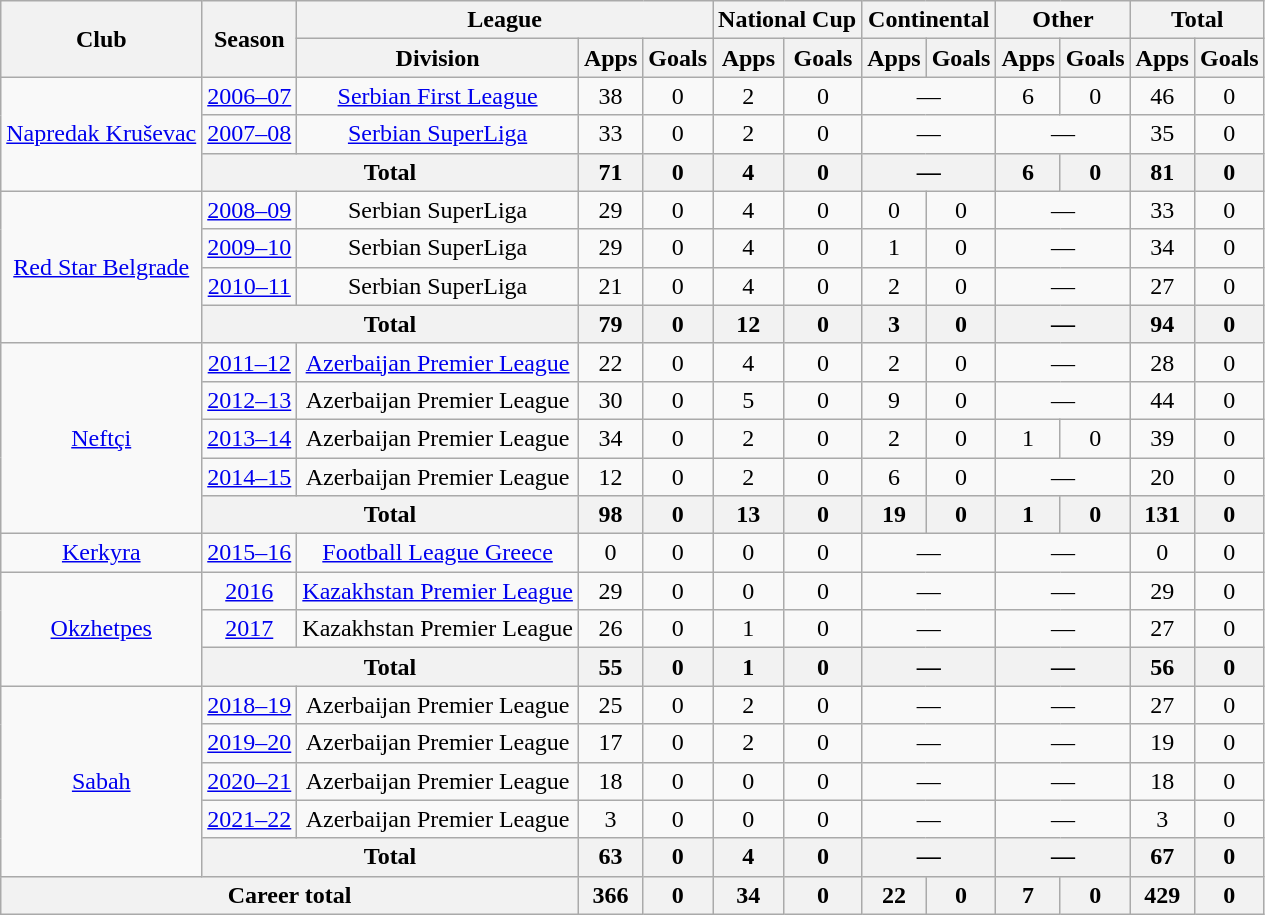<table class="wikitable" style="text-align:center">
<tr>
<th rowspan="2">Club</th>
<th rowspan="2">Season</th>
<th colspan="3">League</th>
<th colspan="2">National Cup</th>
<th colspan="2">Continental</th>
<th colspan="2">Other</th>
<th colspan="2">Total</th>
</tr>
<tr>
<th>Division</th>
<th>Apps</th>
<th>Goals</th>
<th>Apps</th>
<th>Goals</th>
<th>Apps</th>
<th>Goals</th>
<th>Apps</th>
<th>Goals</th>
<th>Apps</th>
<th>Goals</th>
</tr>
<tr>
<td rowspan="3"><a href='#'>Napredak Kruševac</a></td>
<td><a href='#'>2006–07</a></td>
<td><a href='#'>Serbian First League</a></td>
<td>38</td>
<td>0</td>
<td>2</td>
<td>0</td>
<td colspan="2">—</td>
<td>6</td>
<td>0</td>
<td>46</td>
<td>0</td>
</tr>
<tr>
<td><a href='#'>2007–08</a></td>
<td><a href='#'>Serbian SuperLiga</a></td>
<td>33</td>
<td>0</td>
<td>2</td>
<td>0</td>
<td colspan="2">—</td>
<td colspan="2">—</td>
<td>35</td>
<td>0</td>
</tr>
<tr>
<th colspan="2">Total</th>
<th>71</th>
<th>0</th>
<th>4</th>
<th>0</th>
<th colspan="2">—</th>
<th>6</th>
<th>0</th>
<th>81</th>
<th>0</th>
</tr>
<tr>
<td rowspan="4"><a href='#'>Red Star Belgrade</a></td>
<td><a href='#'>2008–09</a></td>
<td>Serbian SuperLiga</td>
<td>29</td>
<td>0</td>
<td>4</td>
<td>0</td>
<td>0</td>
<td>0</td>
<td colspan="2">—</td>
<td>33</td>
<td>0</td>
</tr>
<tr>
<td><a href='#'>2009–10</a></td>
<td>Serbian SuperLiga</td>
<td>29</td>
<td>0</td>
<td>4</td>
<td>0</td>
<td>1</td>
<td>0</td>
<td colspan="2">—</td>
<td>34</td>
<td>0</td>
</tr>
<tr>
<td><a href='#'>2010–11</a></td>
<td>Serbian SuperLiga</td>
<td>21</td>
<td>0</td>
<td>4</td>
<td>0</td>
<td>2</td>
<td>0</td>
<td colspan="2">—</td>
<td>27</td>
<td>0</td>
</tr>
<tr>
<th colspan="2">Total</th>
<th>79</th>
<th>0</th>
<th>12</th>
<th>0</th>
<th>3</th>
<th>0</th>
<th colspan="2">—</th>
<th>94</th>
<th>0</th>
</tr>
<tr>
<td rowspan="5"><a href='#'>Neftçi</a></td>
<td><a href='#'>2011–12</a></td>
<td><a href='#'>Azerbaijan Premier League</a></td>
<td>22</td>
<td>0</td>
<td>4</td>
<td>0</td>
<td>2</td>
<td>0</td>
<td colspan="2">—</td>
<td>28</td>
<td>0</td>
</tr>
<tr>
<td><a href='#'>2012–13</a></td>
<td>Azerbaijan Premier League</td>
<td>30</td>
<td>0</td>
<td>5</td>
<td>0</td>
<td>9</td>
<td>0</td>
<td colspan="2">—</td>
<td>44</td>
<td>0</td>
</tr>
<tr>
<td><a href='#'>2013–14</a></td>
<td>Azerbaijan Premier League</td>
<td>34</td>
<td>0</td>
<td>2</td>
<td>0</td>
<td>2</td>
<td>0</td>
<td>1</td>
<td>0</td>
<td>39</td>
<td>0</td>
</tr>
<tr>
<td><a href='#'>2014–15</a></td>
<td>Azerbaijan Premier League</td>
<td>12</td>
<td>0</td>
<td>2</td>
<td>0</td>
<td>6</td>
<td>0</td>
<td colspan="2">—</td>
<td>20</td>
<td>0</td>
</tr>
<tr>
<th colspan="2">Total</th>
<th>98</th>
<th>0</th>
<th>13</th>
<th>0</th>
<th>19</th>
<th>0</th>
<th>1</th>
<th>0</th>
<th>131</th>
<th>0</th>
</tr>
<tr>
<td><a href='#'>Kerkyra</a></td>
<td><a href='#'>2015–16</a></td>
<td><a href='#'>Football League Greece</a></td>
<td>0</td>
<td>0</td>
<td>0</td>
<td>0</td>
<td colspan="2">—</td>
<td colspan="2">—</td>
<td>0</td>
<td>0</td>
</tr>
<tr>
<td rowspan="3"><a href='#'>Okzhetpes</a></td>
<td><a href='#'>2016</a></td>
<td><a href='#'>Kazakhstan Premier League</a></td>
<td>29</td>
<td>0</td>
<td>0</td>
<td>0</td>
<td colspan="2">—</td>
<td colspan="2">—</td>
<td>29</td>
<td>0</td>
</tr>
<tr>
<td><a href='#'>2017</a></td>
<td>Kazakhstan Premier League</td>
<td>26</td>
<td>0</td>
<td>1</td>
<td>0</td>
<td colspan="2">—</td>
<td colspan="2">—</td>
<td>27</td>
<td>0</td>
</tr>
<tr>
<th colspan="2">Total</th>
<th>55</th>
<th>0</th>
<th>1</th>
<th>0</th>
<th colspan="2">—</th>
<th colspan="2">—</th>
<th>56</th>
<th>0</th>
</tr>
<tr>
<td rowspan="5"><a href='#'>Sabah</a></td>
<td><a href='#'>2018–19</a></td>
<td>Azerbaijan Premier League</td>
<td>25</td>
<td>0</td>
<td>2</td>
<td>0</td>
<td colspan="2">—</td>
<td colspan="2">—</td>
<td>27</td>
<td>0</td>
</tr>
<tr>
<td><a href='#'>2019–20</a></td>
<td>Azerbaijan Premier League</td>
<td>17</td>
<td>0</td>
<td>2</td>
<td>0</td>
<td colspan="2">—</td>
<td colspan="2">—</td>
<td>19</td>
<td>0</td>
</tr>
<tr>
<td><a href='#'>2020–21</a></td>
<td>Azerbaijan Premier League</td>
<td>18</td>
<td>0</td>
<td>0</td>
<td>0</td>
<td colspan="2">—</td>
<td colspan="2">—</td>
<td>18</td>
<td>0</td>
</tr>
<tr>
<td><a href='#'>2021–22</a></td>
<td>Azerbaijan Premier League</td>
<td>3</td>
<td>0</td>
<td>0</td>
<td>0</td>
<td colspan="2">—</td>
<td colspan="2">—</td>
<td>3</td>
<td>0</td>
</tr>
<tr>
<th colspan="2">Total</th>
<th>63</th>
<th>0</th>
<th>4</th>
<th>0</th>
<th colspan="2">—</th>
<th colspan="2">—</th>
<th>67</th>
<th>0</th>
</tr>
<tr>
<th colspan="3">Career total</th>
<th>366</th>
<th>0</th>
<th>34</th>
<th>0</th>
<th>22</th>
<th>0</th>
<th>7</th>
<th>0</th>
<th>429</th>
<th>0</th>
</tr>
</table>
